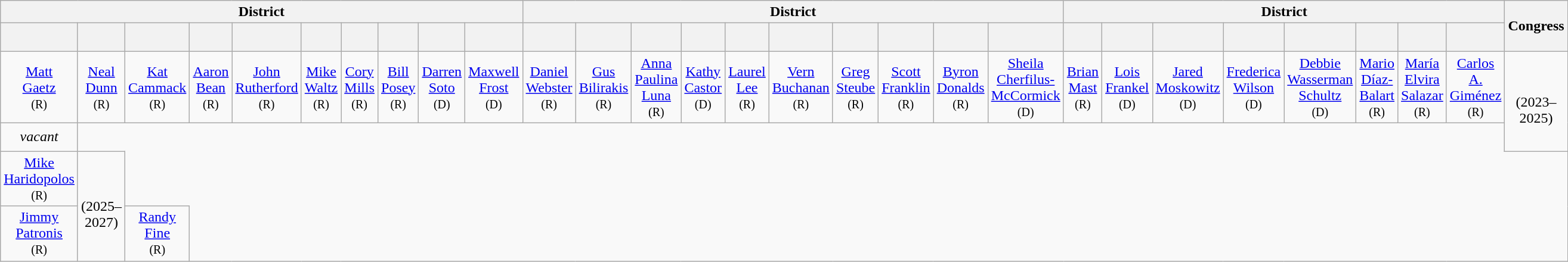<table class=wikitable style="text-align:center">
<tr>
<th colspan=10>District</th>
<th colspan=10>District</th>
<th colspan=8>District</th>
<th rowspan=2>Congress</th>
</tr>
<tr style="height:2em">
<th></th>
<th></th>
<th></th>
<th></th>
<th></th>
<th></th>
<th></th>
<th></th>
<th></th>
<th></th>
<th></th>
<th></th>
<th></th>
<th></th>
<th></th>
<th></th>
<th></th>
<th></th>
<th></th>
<th></th>
<th></th>
<th></th>
<th></th>
<th></th>
<th></th>
<th></th>
<th></th>
<th></th>
</tr>
<tr style="height:2em">
<td><a href='#'>Matt<br>Gaetz</a><br><small>(R)</small></td>
<td><a href='#'>Neal<br>Dunn</a><br><small>(R)</small></td>
<td><a href='#'>Kat<br>Cammack</a><br><small>(R)</small></td>
<td><a href='#'>Aaron<br>Bean</a><br><small>(R)</small></td>
<td><a href='#'>John<br>Rutherford</a><br><small>(R)</small></td>
<td><a href='#'>Mike<br>Waltz</a><br><small>(R)</small></td>
<td><a href='#'>Cory<br>Mills</a><br><small>(R)</small></td>
<td><a href='#'>Bill<br>Posey</a><br><small>(R)</small></td>
<td><a href='#'>Darren<br>Soto</a><br><small>(D)</small></td>
<td><a href='#'>Maxwell<br>Frost</a><br><small>(D)</small></td>
<td><a href='#'>Daniel<br>Webster</a><br><small>(R)</small></td>
<td><a href='#'>Gus<br>Bilirakis</a><br><small>(R)</small></td>
<td><a href='#'>Anna<br>Paulina<br>Luna</a> <small>(R)</small></td>
<td><a href='#'>Kathy<br>Castor</a><br><small>(D)</small></td>
<td><a href='#'>Laurel<br>Lee</a><br><small>(R)</small></td>
<td><a href='#'>Vern<br>Buchanan</a><br><small>(R)</small></td>
<td><a href='#'>Greg<br>Steube</a><br><small>(R)</small></td>
<td><a href='#'>Scott<br>Franklin</a><br><small>(R)</small></td>
<td><a href='#'>Byron<br>Donalds</a><br><small>(R)</small></td>
<td><a href='#'>Sheila<br>Cherfilus-<br>McCormick</a><br><small>(D)</small></td>
<td><a href='#'>Brian<br>Mast</a><br><small>(R)</small></td>
<td><a href='#'>Lois<br>Frankel</a><br><small>(D)</small></td>
<td><a href='#'>Jared<br>Moskowitz</a><br><small>(D)</small></td>
<td><a href='#'>Frederica<br>Wilson</a><br><small>(D)</small></td>
<td><a href='#'>Debbie<br>Wasserman<br>Schultz</a><br><small>(D)</small></td>
<td><a href='#'>Mario<br>Díaz-<br>Balart</a><br><small>(R)</small></td>
<td><a href='#'>María<br>Elvira<br>Salazar</a><br><small>(R)</small></td>
<td><a href='#'>Carlos A.<br>Giménez</a><br><small>(R)</small></td>
<td rowspan=2><strong></strong><br>(2023–2025)</td>
</tr>
<tr style="height:2em">
<td><em>vacant</em></td>
</tr>
<tr style="height:2em">
<td><a href='#'>Mike<br>Haridopolos</a><br><small>(R)</small></td>
<td rowspan=2><strong></strong><br>(2025–2027)</td>
</tr>
<tr style="height:2em">
<td><a href='#'>Jimmy<br>Patronis</a><br><small>(R)</small></td>
<td><a href='#'>Randy<br>Fine</a><br><small>(R)</small></td>
</tr>
</table>
